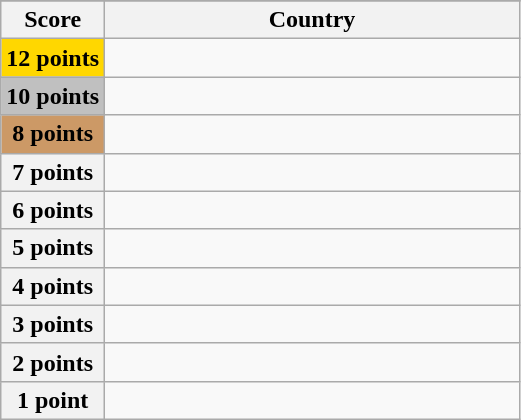<table class="wikitable">
<tr>
</tr>
<tr>
<th scope="col" width="20%">Score</th>
<th scope="col">Country</th>
</tr>
<tr>
<th scope="row" style="background:gold">12 points</th>
<td></td>
</tr>
<tr>
<th scope="row" style="background:silver">10 points</th>
<td></td>
</tr>
<tr>
<th scope="row" style="background:#CC9966">8 points</th>
<td></td>
</tr>
<tr>
<th scope="row">7 points</th>
<td></td>
</tr>
<tr>
<th scope="row">6 points</th>
<td></td>
</tr>
<tr>
<th scope="row">5 points</th>
<td></td>
</tr>
<tr>
<th scope="row">4 points</th>
<td></td>
</tr>
<tr>
<th scope="row">3 points</th>
<td></td>
</tr>
<tr>
<th scope="row">2 points</th>
<td></td>
</tr>
<tr>
<th scope="row">1 point</th>
<td></td>
</tr>
</table>
